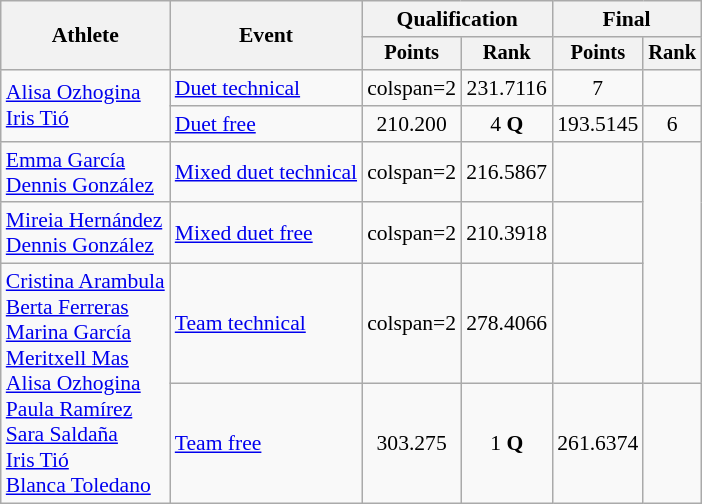<table class="wikitable" style="font-size:90%">
<tr>
<th rowspan=2>Athlete</th>
<th rowspan=2>Event</th>
<th colspan=2>Qualification</th>
<th colspan=2>Final</th>
</tr>
<tr style="font-size:95%">
<th>Points</th>
<th>Rank</th>
<th>Points</th>
<th>Rank</th>
</tr>
<tr align=center>
<td align=left rowspan="2"><a href='#'>Alisa Ozhogina</a><br><a href='#'>Iris Tió</a></td>
<td align=left><a href='#'>Duet technical</a></td>
<td>colspan=2 </td>
<td>231.7116</td>
<td>7</td>
</tr>
<tr align=center>
<td align=left><a href='#'>Duet free</a></td>
<td>210.200</td>
<td>4 <strong>Q</strong></td>
<td>193.5145</td>
<td>6</td>
</tr>
<tr align=center>
<td align=left><a href='#'>Emma García</a><br><a href='#'>Dennis González</a></td>
<td align=left><a href='#'>Mixed duet technical</a></td>
<td>colspan=2 </td>
<td>216.5867</td>
<td></td>
</tr>
<tr align=center>
<td align=left><a href='#'>Mireia Hernández</a><br><a href='#'>Dennis González</a></td>
<td align=left><a href='#'>Mixed duet free</a></td>
<td>colspan=2 </td>
<td>210.3918</td>
<td></td>
</tr>
<tr align=center>
<td align=left rowspan="2"><a href='#'>Cristina Arambula</a><br><a href='#'>Berta Ferreras</a><br><a href='#'>Marina García</a><br><a href='#'>Meritxell Mas</a><br><a href='#'>Alisa Ozhogina</a><br><a href='#'>Paula Ramírez</a><br><a href='#'>Sara Saldaña</a><br><a href='#'>Iris Tió</a><br><a href='#'>Blanca Toledano</a></td>
<td align=left><a href='#'>Team technical</a></td>
<td>colspan=2 </td>
<td>278.4066</td>
<td></td>
</tr>
<tr align=center>
<td align=left><a href='#'>Team free</a></td>
<td>303.275</td>
<td>1 <strong>Q</strong></td>
<td>261.6374</td>
<td></td>
</tr>
</table>
